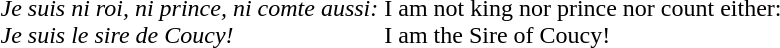<table>
<tr>
<td><em>Je suis ni roi, ni prince, ni comte aussi:<br>Je suis le sire de Coucy!  </em></td>
<td>I am not king nor prince nor count either:<br>I am the Sire of Coucy!  </td>
</tr>
<tr>
</tr>
</table>
